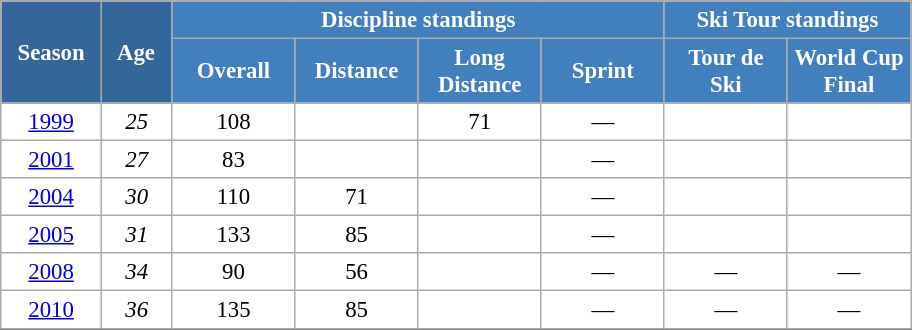<table class="wikitable" style="font-size:95%; text-align:center; border:grey solid 1px; border-collapse:collapse; background:#ffffff;">
<tr>
<th style="background-color:#369; color:white; width:60px;" rowspan="2"> Season </th>
<th style="background-color:#369; color:white; width:40px;" rowspan="2"> Age </th>
<th style="background-color:#4180be; color:white;" colspan="4">Discipline standings</th>
<th style="background-color:#4180be; color:white;" colspan="2">Ski Tour standings</th>
</tr>
<tr>
<th style="background-color:#4180be; color:white; width:75px;">Overall</th>
<th style="background-color:#4180be; color:white; width:75px;">Distance</th>
<th style="background-color:#4180be; color:white; width:75px;">Long Distance</th>
<th style="background-color:#4180be; color:white; width:75px;">Sprint</th>
<th style="background-color:#4180be; color:white; width:75px;">Tour de<br>Ski</th>
<th style="background-color:#4180be; color:white; width:75px;">World Cup<br>Final</th>
</tr>
<tr>
<td><a href='#'>1999</a></td>
<td><em>25</em></td>
<td>108</td>
<td></td>
<td>71</td>
<td>—</td>
<td></td>
<td></td>
</tr>
<tr>
<td><a href='#'>2001</a></td>
<td><em>27</em></td>
<td>83</td>
<td></td>
<td></td>
<td>—</td>
<td></td>
<td></td>
</tr>
<tr>
<td><a href='#'>2004</a></td>
<td><em>30</em></td>
<td>110</td>
<td>71</td>
<td></td>
<td>—</td>
<td></td>
<td></td>
</tr>
<tr>
<td><a href='#'>2005</a></td>
<td><em>31</em></td>
<td>133</td>
<td>85</td>
<td></td>
<td>—</td>
<td></td>
<td></td>
</tr>
<tr>
<td><a href='#'>2008</a></td>
<td><em>34</em></td>
<td>90</td>
<td>56</td>
<td></td>
<td>—</td>
<td>—</td>
<td>—</td>
</tr>
<tr>
<td><a href='#'>2010</a></td>
<td><em>36</em></td>
<td>135</td>
<td>85</td>
<td></td>
<td>—</td>
<td>—</td>
<td>—</td>
</tr>
<tr>
</tr>
</table>
